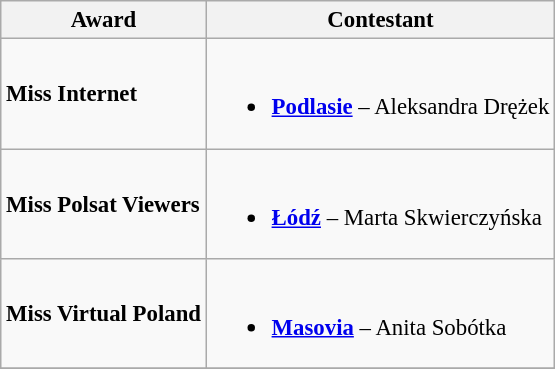<table class="wikitable unsortable" style="font-size:95%;">
<tr>
<th>Award</th>
<th>Contestant</th>
</tr>
<tr>
<td><strong>Miss Internet</strong></td>
<td><br><ul><li> <strong><a href='#'>Podlasie</a></strong> – Aleksandra Drężek</li></ul></td>
</tr>
<tr>
<td><strong>Miss Polsat Viewers</strong></td>
<td><br><ul><li> <strong><a href='#'>Łódź</a></strong> – Marta Skwierczyńska</li></ul></td>
</tr>
<tr>
<td><strong>Miss Virtual Poland</strong></td>
<td><br><ul><li> <strong><a href='#'>Masovia</a></strong> – Anita Sobótka</li></ul></td>
</tr>
<tr>
</tr>
</table>
